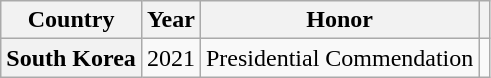<table class="wikitable plainrowheaders sortable" style="margin-right: 0;">
<tr>
<th scope="col">Country</th>
<th scope="col">Year</th>
<th scope="col">Honor</th>
<th scope="col" class="unsortable"></th>
</tr>
<tr>
<th scope="row">South Korea</th>
<td style="text-align:center">2021</td>
<td>Presidential Commendation</td>
<td style="text-align:center"></td>
</tr>
</table>
